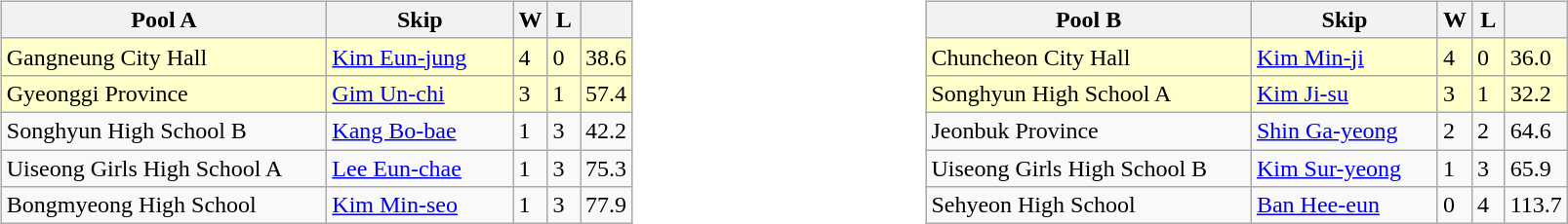<table>
<tr>
<td valign=top width=10%><br><table class=wikitable>
<tr>
<th width=215>Pool A</th>
<th width=120>Skip</th>
<th width=15>W</th>
<th width=15>L</th>
<th width=20></th>
</tr>
<tr bgcolor=#ffffcc>
<td style="text-align:left;"> Gangneung City Hall</td>
<td style="text-align:left;"><a href='#'>Kim Eun-jung</a></td>
<td>4</td>
<td>0</td>
<td>38.6</td>
</tr>
<tr bgcolor=#ffffcc>
<td style="text-align:left;"> Gyeonggi Province</td>
<td style="text-align:left;"><a href='#'>Gim Un-chi</a></td>
<td>3</td>
<td>1</td>
<td>57.4</td>
</tr>
<tr>
<td style="text-align:left;"> Songhyun High School B</td>
<td style="text-align:left;"><a href='#'>Kang Bo-bae</a></td>
<td>1</td>
<td>3</td>
<td>42.2</td>
</tr>
<tr>
<td style="text-align:left;"> Uiseong Girls High School A</td>
<td style="text-align:left;"><a href='#'>Lee Eun-chae</a></td>
<td>1</td>
<td>3</td>
<td>75.3</td>
</tr>
<tr>
<td style="text-align:left;"> Bongmyeong High School</td>
<td style="text-align:left;"><a href='#'>Kim Min-seo</a></td>
<td>1</td>
<td>3</td>
<td>77.9</td>
</tr>
</table>
</td>
<td valign=top width=10%><br><table class=wikitable>
<tr>
<th width=215>Pool B</th>
<th width=120>Skip</th>
<th width=15>W</th>
<th width=15>L</th>
<th width=20></th>
</tr>
<tr bgcolor=#ffffcc>
<td style="text-align:left;"> Chuncheon City Hall</td>
<td style="text-align:left;"><a href='#'>Kim Min-ji</a></td>
<td>4</td>
<td>0</td>
<td>36.0</td>
</tr>
<tr bgcolor=#ffffcc>
<td style="text-align:left;"> Songhyun High School A</td>
<td style="text-align:left;"><a href='#'>Kim Ji-su</a></td>
<td>3</td>
<td>1</td>
<td>32.2</td>
</tr>
<tr>
<td style="text-align:left;"> Jeonbuk Province</td>
<td style="text-align:left;"><a href='#'>Shin Ga-yeong</a></td>
<td>2</td>
<td>2</td>
<td>64.6</td>
</tr>
<tr>
<td style="text-align:left;"> Uiseong Girls High School B</td>
<td style="text-align:left;"><a href='#'>Kim Sur-yeong</a></td>
<td>1</td>
<td>3</td>
<td>65.9</td>
</tr>
<tr>
<td style="text-align:left;"> Sehyeon High School</td>
<td style="text-align:left;"><a href='#'>Ban Hee-eun</a></td>
<td>0</td>
<td>4</td>
<td>113.7</td>
</tr>
</table>
</td>
</tr>
</table>
